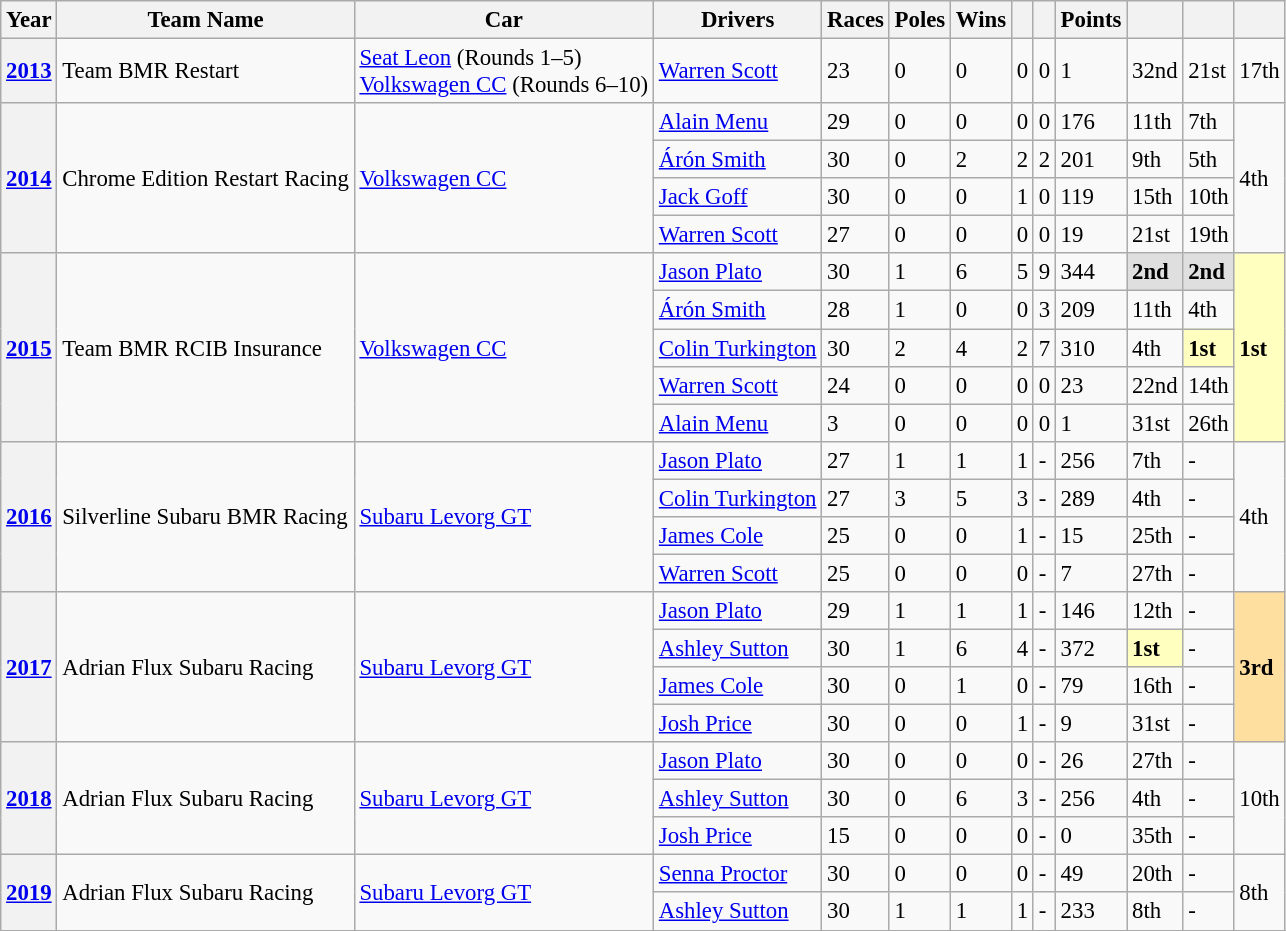<table class="wikitable" style="font-size:95%">
<tr>
<th>Year</th>
<th>Team Name</th>
<th>Car</th>
<th>Drivers</th>
<th>Races</th>
<th>Poles</th>
<th>Wins</th>
<th></th>
<th></th>
<th>Points</th>
<th></th>
<th></th>
<th></th>
</tr>
<tr>
<th><a href='#'>2013</a></th>
<td>Team BMR Restart</td>
<td><a href='#'>Seat Leon</a> (Rounds 1–5)<br> <a href='#'>Volkswagen CC</a> (Rounds 6–10)</td>
<td> <a href='#'>Warren Scott</a></td>
<td>23</td>
<td>0</td>
<td>0</td>
<td>0</td>
<td>0</td>
<td>1</td>
<td>32nd</td>
<td>21st</td>
<td>17th</td>
</tr>
<tr>
<th rowspan=4><a href='#'>2014</a></th>
<td rowspan=4>Chrome Edition Restart Racing</td>
<td rowspan=4><a href='#'>Volkswagen CC</a></td>
<td> <a href='#'>Alain Menu</a></td>
<td>29</td>
<td>0</td>
<td>0</td>
<td>0</td>
<td>0</td>
<td>176</td>
<td>11th</td>
<td>7th</td>
<td rowspan=4>4th</td>
</tr>
<tr>
<td> <a href='#'>Árón Smith</a></td>
<td>30</td>
<td>0</td>
<td>2</td>
<td>2</td>
<td>2</td>
<td>201</td>
<td>9th</td>
<td>5th</td>
</tr>
<tr>
<td> <a href='#'>Jack Goff</a></td>
<td>30</td>
<td>0</td>
<td>0</td>
<td>1</td>
<td>0</td>
<td>119</td>
<td>15th</td>
<td>10th</td>
</tr>
<tr>
<td> <a href='#'>Warren Scott</a></td>
<td>27</td>
<td>0</td>
<td>0</td>
<td>0</td>
<td>0</td>
<td>19</td>
<td>21st</td>
<td>19th</td>
</tr>
<tr>
<th rowspan=5><a href='#'>2015</a></th>
<td rowspan=5>Team BMR RCIB Insurance</td>
<td rowspan=5><a href='#'>Volkswagen CC</a></td>
<td> <a href='#'>Jason Plato</a></td>
<td>30</td>
<td>1</td>
<td>6</td>
<td>5</td>
<td>9</td>
<td>344</td>
<td style="background:#DFDFDF;"><strong>2nd</strong></td>
<td style="background:#DFDFDF;"><strong>2nd</strong></td>
<td rowspan=5 style="background:#ffffbf;"><strong>1st</strong></td>
</tr>
<tr>
<td> <a href='#'>Árón Smith</a></td>
<td>28</td>
<td>1</td>
<td>0</td>
<td>0</td>
<td>3</td>
<td>209</td>
<td>11th</td>
<td>4th</td>
</tr>
<tr>
<td> <a href='#'>Colin Turkington</a></td>
<td>30</td>
<td>2</td>
<td>4</td>
<td>2</td>
<td>7</td>
<td>310</td>
<td>4th</td>
<td style="background:#ffffbf;"><strong>1st</strong></td>
</tr>
<tr>
<td> <a href='#'>Warren Scott</a></td>
<td>24</td>
<td>0</td>
<td>0</td>
<td>0</td>
<td>0</td>
<td>23</td>
<td>22nd</td>
<td>14th</td>
</tr>
<tr>
<td> <a href='#'>Alain Menu</a></td>
<td>3</td>
<td>0</td>
<td>0</td>
<td>0</td>
<td>0</td>
<td>1</td>
<td>31st</td>
<td>26th</td>
</tr>
<tr>
<th rowspan=4><a href='#'>2016</a></th>
<td rowspan=4>Silverline Subaru BMR Racing</td>
<td rowspan=4><a href='#'>Subaru Levorg GT</a></td>
<td> <a href='#'>Jason Plato</a></td>
<td>27</td>
<td>1</td>
<td>1</td>
<td>1</td>
<td>-</td>
<td>256</td>
<td>7th</td>
<td>-</td>
<td rowspan=4>4th</td>
</tr>
<tr>
<td> <a href='#'>Colin Turkington</a></td>
<td>27</td>
<td>3</td>
<td>5</td>
<td>3</td>
<td>-</td>
<td>289</td>
<td>4th</td>
<td>-</td>
</tr>
<tr>
<td> <a href='#'>James Cole</a></td>
<td>25</td>
<td>0</td>
<td>0</td>
<td>1</td>
<td>-</td>
<td>15</td>
<td>25th</td>
<td>-</td>
</tr>
<tr>
<td> <a href='#'>Warren Scott</a></td>
<td>25</td>
<td>0</td>
<td>0</td>
<td>0</td>
<td>-</td>
<td>7</td>
<td>27th</td>
<td>-</td>
</tr>
<tr>
<th rowspan=4><a href='#'>2017</a></th>
<td rowspan=4>Adrian Flux Subaru Racing</td>
<td rowspan=4><a href='#'>Subaru Levorg GT</a></td>
<td> <a href='#'>Jason Plato</a></td>
<td>29</td>
<td>1</td>
<td>1</td>
<td>1</td>
<td>-</td>
<td>146</td>
<td>12th</td>
<td>-</td>
<td rowspan=4 style="background:#ffdf9f;"><strong>3rd</strong></td>
</tr>
<tr>
<td> <a href='#'>Ashley Sutton</a></td>
<td>30</td>
<td>1</td>
<td>6</td>
<td>4</td>
<td>-</td>
<td>372</td>
<td style="background:#ffffbf;"><strong>1st</strong></td>
<td>-</td>
</tr>
<tr>
<td> <a href='#'>James Cole</a></td>
<td>30</td>
<td>0</td>
<td>1</td>
<td>0</td>
<td>-</td>
<td>79</td>
<td>16th</td>
<td>-</td>
</tr>
<tr>
<td> <a href='#'>Josh Price</a></td>
<td>30</td>
<td>0</td>
<td>0</td>
<td>1</td>
<td>-</td>
<td>9</td>
<td>31st</td>
<td>-</td>
</tr>
<tr>
<th rowspan=3><a href='#'>2018</a></th>
<td rowspan=3>Adrian Flux Subaru Racing</td>
<td rowspan=3><a href='#'>Subaru Levorg GT</a></td>
<td> <a href='#'>Jason Plato</a></td>
<td>30</td>
<td>0</td>
<td>0</td>
<td>0</td>
<td>-</td>
<td>26</td>
<td>27th</td>
<td>-</td>
<td rowspan=3>10th</td>
</tr>
<tr>
<td> <a href='#'>Ashley Sutton</a></td>
<td>30</td>
<td>0</td>
<td>6</td>
<td>3</td>
<td>-</td>
<td>256</td>
<td>4th</td>
<td>-</td>
</tr>
<tr>
<td> <a href='#'>Josh Price</a></td>
<td>15</td>
<td>0</td>
<td>0</td>
<td>0</td>
<td>-</td>
<td>0</td>
<td>35th</td>
<td>-</td>
</tr>
<tr>
<th rowspan=2><a href='#'>2019</a></th>
<td rowspan=2>Adrian Flux Subaru Racing</td>
<td rowspan=2><a href='#'>Subaru Levorg GT</a></td>
<td> <a href='#'>Senna Proctor</a></td>
<td>30</td>
<td>0</td>
<td>0</td>
<td>0</td>
<td>-</td>
<td>49</td>
<td>20th</td>
<td>-</td>
<td rowspan=2>8th</td>
</tr>
<tr>
<td> <a href='#'>Ashley Sutton</a></td>
<td>30</td>
<td>1</td>
<td>1</td>
<td>1</td>
<td>-</td>
<td>233</td>
<td>8th</td>
<td>-</td>
</tr>
<tr>
</tr>
</table>
